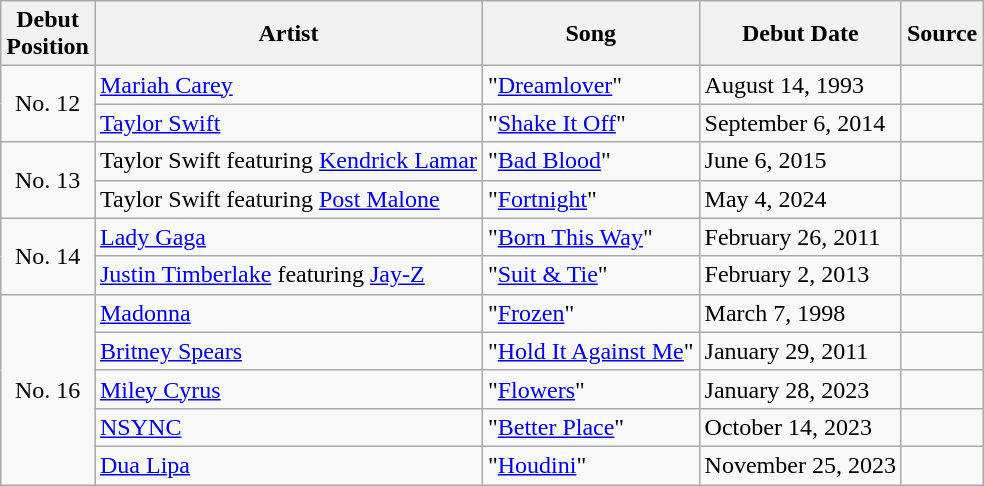<table class="wikitable">
<tr>
<th>Debut <br> Position</th>
<th>Artist</th>
<th>Song</th>
<th>Debut Date</th>
<th>Source</th>
</tr>
<tr>
<td rowspan=2 style="text-align:center;">No. 12</td>
<td><a href='#'>Mariah Carey</a></td>
<td>"<a href='#'>Dreamlover</a>"</td>
<td>August 14, 1993</td>
<td></td>
</tr>
<tr>
<td><a href='#'>Taylor Swift</a></td>
<td>"<a href='#'>Shake It Off</a>"</td>
<td>September 6, 2014</td>
<td></td>
</tr>
<tr>
<td rowspan=2 style="text-align:center;">No. 13</td>
<td>Taylor Swift featuring <a href='#'>Kendrick Lamar</a></td>
<td>"<a href='#'>Bad Blood</a>"</td>
<td>June 6, 2015</td>
<td></td>
</tr>
<tr>
<td>Taylor Swift featuring <a href='#'>Post Malone</a></td>
<td>"<a href='#'>Fortnight</a>"</td>
<td>May 4, 2024</td>
<td></td>
</tr>
<tr>
<td rowspan=2 style="text-align:center;">No. 14</td>
<td><a href='#'>Lady Gaga</a></td>
<td>"<a href='#'>Born This Way</a>"</td>
<td>February 26, 2011</td>
<td></td>
</tr>
<tr>
<td><a href='#'>Justin Timberlake</a> featuring <a href='#'>Jay-Z</a></td>
<td>"<a href='#'>Suit & Tie</a>"</td>
<td>February 2, 2013</td>
<td></td>
</tr>
<tr>
<td rowspan=5 style="text-align:center;">No. 16</td>
<td><a href='#'>Madonna</a></td>
<td>"<a href='#'>Frozen</a>"</td>
<td>March 7, 1998</td>
<td></td>
</tr>
<tr>
<td><a href='#'>Britney Spears</a></td>
<td>"<a href='#'>Hold It Against Me</a>"</td>
<td>January 29, 2011</td>
<td></td>
</tr>
<tr>
<td><a href='#'>Miley Cyrus</a></td>
<td>"<a href='#'>Flowers</a>"</td>
<td>January 28, 2023</td>
<td></td>
</tr>
<tr>
<td><a href='#'>NSYNC</a></td>
<td>"<a href='#'>Better Place</a>"</td>
<td>October 14, 2023</td>
<td></td>
</tr>
<tr>
<td><a href='#'>Dua Lipa</a></td>
<td>"<a href='#'>Houdini</a>"</td>
<td>November 25, 2023</td>
<td></td>
</tr>
</table>
